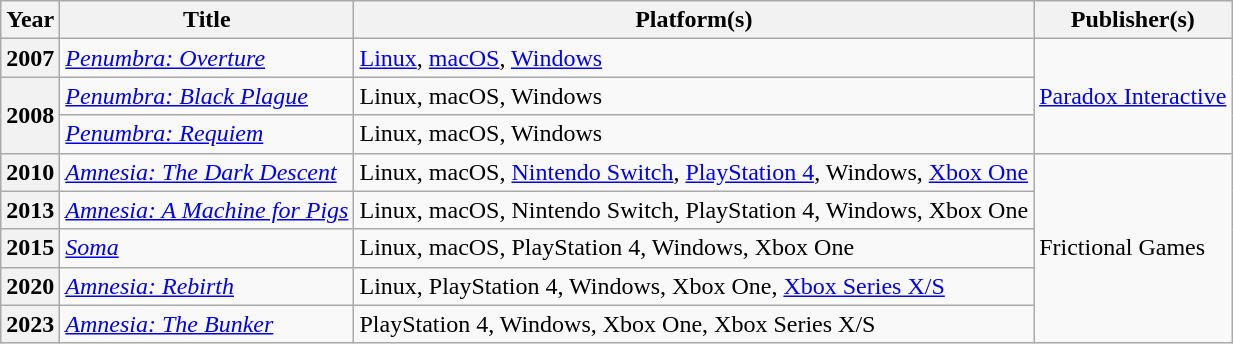<table class="wikitable sortable plainrowheaders">
<tr>
<th scope="col">Year</th>
<th scope="col">Title</th>
<th scope="col">Platform(s)</th>
<th scope="col">Publisher(s)</th>
</tr>
<tr>
<th scope="row">2007</th>
<td><em><a href='#'>Penumbra: Overture</a></em></td>
<td><a href='#'>Linux</a>, <a href='#'>macOS</a>, <a href='#'>Windows</a></td>
<td rowspan="3"><a href='#'>Paradox Interactive</a></td>
</tr>
<tr>
<th scope="row" rowspan="2">2008</th>
<td><em><a href='#'>Penumbra: Black Plague</a></em></td>
<td>Linux, macOS, Windows</td>
</tr>
<tr>
<td><em><a href='#'>Penumbra: Requiem</a></em></td>
<td>Linux, macOS, Windows</td>
</tr>
<tr>
<th scope="row">2010</th>
<td><em><a href='#'>Amnesia: The Dark Descent</a></em></td>
<td>Linux, macOS, <a href='#'>Nintendo Switch</a>, <a href='#'>PlayStation 4</a>, Windows, <a href='#'>Xbox One</a></td>
<td rowspan="5">Frictional Games</td>
</tr>
<tr>
<th scope="row">2013</th>
<td><em><a href='#'>Amnesia: A Machine for Pigs</a></em></td>
<td>Linux, macOS, Nintendo Switch, PlayStation 4, Windows, Xbox One</td>
</tr>
<tr>
<th scope="row">2015</th>
<td><em><a href='#'>Soma</a></em></td>
<td>Linux, macOS, PlayStation 4, Windows, Xbox One</td>
</tr>
<tr>
<th scope="row">2020</th>
<td><em><a href='#'>Amnesia: Rebirth</a></em></td>
<td>Linux, PlayStation 4, Windows, Xbox One, <a href='#'>Xbox Series X/S</a></td>
</tr>
<tr>
<th scope="row">2023</th>
<td><em><a href='#'>Amnesia: The Bunker</a></em></td>
<td>PlayStation 4, Windows, Xbox One, Xbox Series X/S</td>
</tr>
</table>
